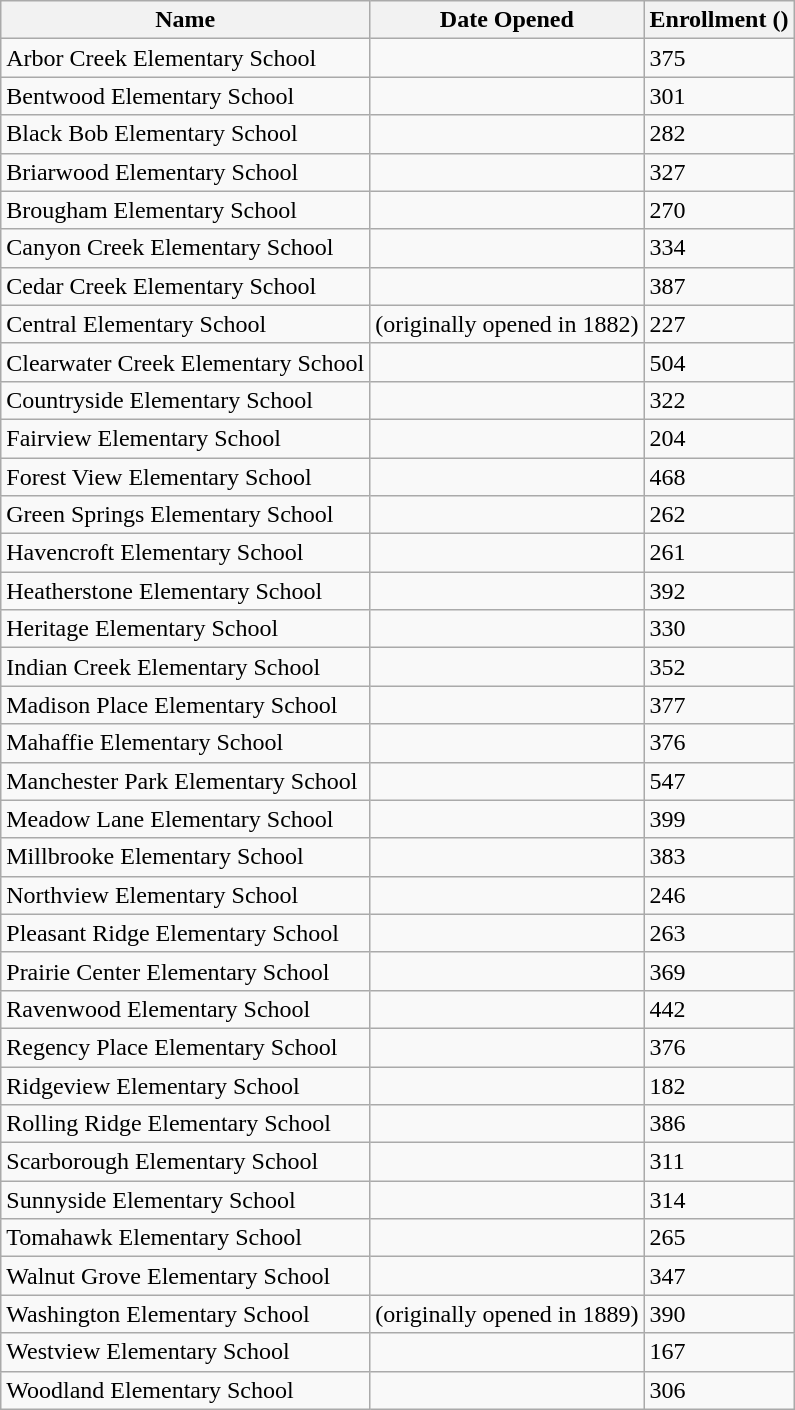<table class="wikitable sortable collapsible">
<tr>
<th>Name</th>
<th>Date Opened</th>
<th>Enrollment ()</th>
</tr>
<tr>
<td>Arbor Creek Elementary School</td>
<td></td>
<td>375</td>
</tr>
<tr>
<td>Bentwood Elementary School</td>
<td></td>
<td>301</td>
</tr>
<tr>
<td>Black Bob Elementary School</td>
<td></td>
<td>282</td>
</tr>
<tr>
<td>Briarwood Elementary School</td>
<td></td>
<td>327</td>
</tr>
<tr>
<td>Brougham Elementary School</td>
<td></td>
<td>270</td>
</tr>
<tr>
<td>Canyon Creek Elementary School</td>
<td></td>
<td>334</td>
</tr>
<tr>
<td>Cedar Creek Elementary School</td>
<td></td>
<td>387</td>
</tr>
<tr>
<td>Central Elementary School</td>
<td> (originally opened in 1882)</td>
<td>227</td>
</tr>
<tr>
<td>Clearwater Creek Elementary School</td>
<td></td>
<td>504</td>
</tr>
<tr>
<td>Countryside Elementary School</td>
<td></td>
<td>322</td>
</tr>
<tr>
<td>Fairview Elementary School</td>
<td></td>
<td>204</td>
</tr>
<tr>
<td>Forest View Elementary School</td>
<td></td>
<td>468</td>
</tr>
<tr>
<td>Green Springs Elementary School</td>
<td></td>
<td>262</td>
</tr>
<tr>
<td>Havencroft Elementary School</td>
<td></td>
<td>261</td>
</tr>
<tr>
<td>Heatherstone Elementary School</td>
<td></td>
<td>392</td>
</tr>
<tr>
<td>Heritage Elementary School</td>
<td></td>
<td>330</td>
</tr>
<tr>
<td>Indian Creek Elementary School</td>
<td></td>
<td>352</td>
</tr>
<tr>
<td>Madison Place Elementary School</td>
<td></td>
<td>377</td>
</tr>
<tr>
<td>Mahaffie Elementary School</td>
<td></td>
<td>376</td>
</tr>
<tr>
<td>Manchester Park Elementary School</td>
<td></td>
<td>547</td>
</tr>
<tr>
<td>Meadow Lane Elementary School</td>
<td></td>
<td>399</td>
</tr>
<tr>
<td>Millbrooke Elementary School</td>
<td></td>
<td>383</td>
</tr>
<tr>
<td>Northview Elementary School</td>
<td></td>
<td>246</td>
</tr>
<tr>
<td>Pleasant Ridge Elementary School</td>
<td></td>
<td>263</td>
</tr>
<tr>
<td>Prairie Center Elementary School</td>
<td></td>
<td>369</td>
</tr>
<tr>
<td>Ravenwood Elementary School</td>
<td></td>
<td>442</td>
</tr>
<tr>
<td>Regency Place Elementary School</td>
<td></td>
<td>376</td>
</tr>
<tr>
<td>Ridgeview Elementary School</td>
<td></td>
<td>182</td>
</tr>
<tr>
<td>Rolling Ridge Elementary School</td>
<td></td>
<td>386</td>
</tr>
<tr>
<td>Scarborough Elementary School</td>
<td></td>
<td>311</td>
</tr>
<tr>
<td>Sunnyside Elementary School</td>
<td></td>
<td>314</td>
</tr>
<tr>
<td>Tomahawk Elementary School</td>
<td></td>
<td>265</td>
</tr>
<tr>
<td>Walnut Grove Elementary School</td>
<td></td>
<td>347</td>
</tr>
<tr>
<td>Washington Elementary School</td>
<td> (originally opened in 1889)</td>
<td>390</td>
</tr>
<tr>
<td>Westview Elementary School</td>
<td></td>
<td>167</td>
</tr>
<tr>
<td>Woodland Elementary School</td>
<td></td>
<td>306</td>
</tr>
</table>
